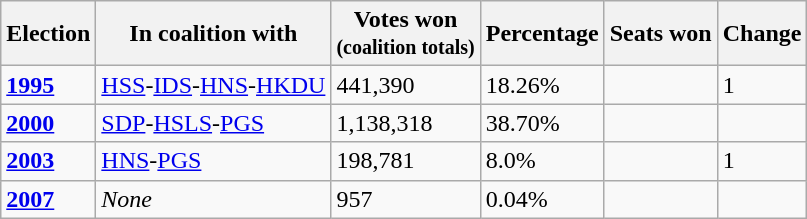<table class="wikitable">
<tr>
<th>Election</th>
<th>In coalition with</th>
<th>Votes won<br><small>(coalition totals)</small></th>
<th>Percentage</th>
<th>Seats won</th>
<th>Change</th>
</tr>
<tr>
<td><strong><a href='#'>1995</a></strong></td>
<td><a href='#'>HSS</a>-<a href='#'>IDS</a>-<a href='#'>HNS</a>-<a href='#'>HKDU</a></td>
<td>441,390</td>
<td>18.26%</td>
<td></td>
<td> 1</td>
</tr>
<tr>
<td><strong><a href='#'>2000</a></strong></td>
<td><a href='#'>SDP</a>-<a href='#'>HSLS</a>-<a href='#'>PGS</a></td>
<td>1,138,318</td>
<td>38.70%</td>
<td></td>
<td></td>
</tr>
<tr>
<td><strong><a href='#'>2003</a></strong></td>
<td><a href='#'>HNS</a>-<a href='#'>PGS</a></td>
<td>198,781</td>
<td>8.0%</td>
<td></td>
<td> 1</td>
</tr>
<tr>
<td><strong><a href='#'>2007</a></strong></td>
<td><em>None</em></td>
<td>957</td>
<td>0.04%</td>
<td></td>
<td></td>
</tr>
</table>
